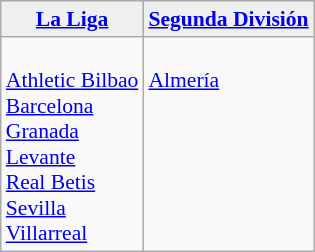<table class="wikitable" style="font-size:90%">
<tr bgcolor=#efefef align=center>
<td><strong><a href='#'>La Liga</a></strong><br></td>
<td><strong><a href='#'>Segunda División</a></strong><br></td>
</tr>
<tr valign=top>
<td><br><a href='#'>Athletic Bilbao</a><br>
<a href='#'>Barcelona</a><br>
<a href='#'>Granada</a><br>
<a href='#'>Levante</a><br>
<a href='#'>Real Betis</a><br>
<a href='#'>Sevilla</a><br>
<a href='#'>Villarreal</a></td>
<td><br><a href='#'>Almería</a></td>
</tr>
</table>
